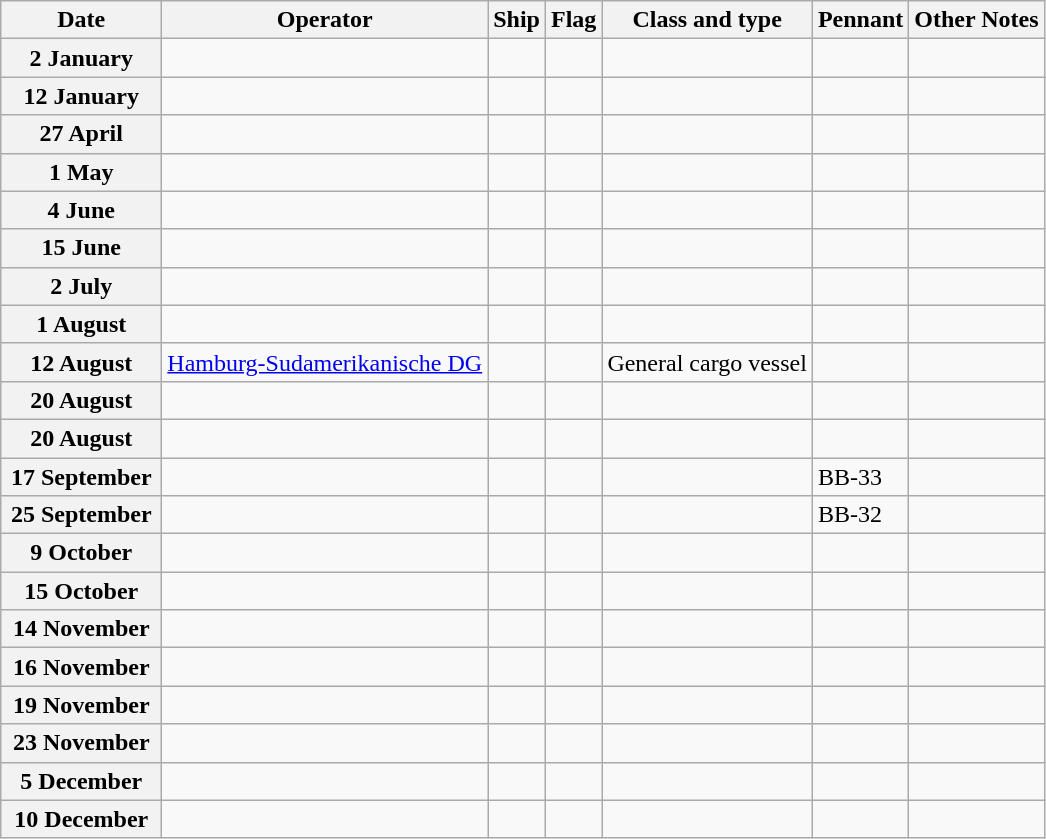<table class="wikitable">
<tr>
<th width="100">Date</th>
<th>Operator</th>
<th>Ship</th>
<th>Flag</th>
<th>Class and type</th>
<th>Pennant</th>
<th>Other Notes</th>
</tr>
<tr>
<th>2 January</th>
<td></td>
<td><strong></strong></td>
<td></td>
<td></td>
<td></td>
<td></td>
</tr>
<tr ---->
<th>12 January</th>
<td></td>
<td><strong></strong></td>
<td></td>
<td></td>
<td></td>
<td></td>
</tr>
<tr>
<th>27 April</th>
<td></td>
<td><strong></strong></td>
<td></td>
<td></td>
<td></td>
<td></td>
</tr>
<tr>
<th>1 May</th>
<td></td>
<td><strong></strong></td>
<td></td>
<td></td>
<td></td>
<td></td>
</tr>
<tr>
<th>4 June</th>
<td></td>
<td><strong></strong></td>
<td></td>
<td></td>
<td></td>
<td></td>
</tr>
<tr>
<th>15 June</th>
<td></td>
<td><strong></strong></td>
<td></td>
<td></td>
<td></td>
<td></td>
</tr>
<tr>
<th>2 July</th>
<td></td>
<td><strong></strong></td>
<td></td>
<td></td>
<td></td>
<td></td>
</tr>
<tr ---->
<th>1 August</th>
<td></td>
<td><strong></strong></td>
<td></td>
<td></td>
<td></td>
<td></td>
</tr>
<tr>
<th>12 August</th>
<td><a href='#'>Hamburg-Sudamerikanische DG</a></td>
<td><strong></strong></td>
<td></td>
<td>General cargo vessel</td>
<td></td>
<td></td>
</tr>
<tr>
<th>20 August</th>
<td></td>
<td><strong></strong></td>
<td></td>
<td></td>
<td></td>
<td></td>
</tr>
<tr>
<th>20 August</th>
<td></td>
<td><strong></strong></td>
<td></td>
<td></td>
<td></td>
<td></td>
</tr>
<tr ---->
<th>17 September</th>
<td></td>
<td><strong></strong></td>
<td></td>
<td></td>
<td>BB-33</td>
<td></td>
</tr>
<tr ---->
<th>25 September</th>
<td></td>
<td><strong></strong></td>
<td></td>
<td></td>
<td>BB-32</td>
<td></td>
</tr>
<tr>
<th>9 October</th>
<td></td>
<td><strong></strong></td>
<td></td>
<td></td>
<td></td>
<td></td>
</tr>
<tr ---->
<th>15 October</th>
<td></td>
<td><strong></strong></td>
<td></td>
<td></td>
<td></td>
<td></td>
</tr>
<tr>
<th>14 November</th>
<td></td>
<td><strong></strong></td>
<td></td>
<td></td>
<td></td>
<td></td>
</tr>
<tr>
<th>16 November</th>
<td></td>
<td><strong></strong></td>
<td></td>
<td></td>
<td></td>
<td></td>
</tr>
<tr ---->
<th>19 November</th>
<td></td>
<td><strong></strong></td>
<td></td>
<td></td>
<td></td>
<td></td>
</tr>
<tr>
<th>23 November</th>
<td></td>
<td><strong></strong></td>
<td></td>
<td></td>
<td></td>
<td></td>
</tr>
<tr ---->
<th>5 December</th>
<td></td>
<td><strong></strong></td>
<td></td>
<td></td>
<td></td>
<td></td>
</tr>
<tr>
<th>10 December</th>
<td></td>
<td><strong></strong></td>
<td></td>
<td></td>
<td></td>
<td></td>
</tr>
</table>
